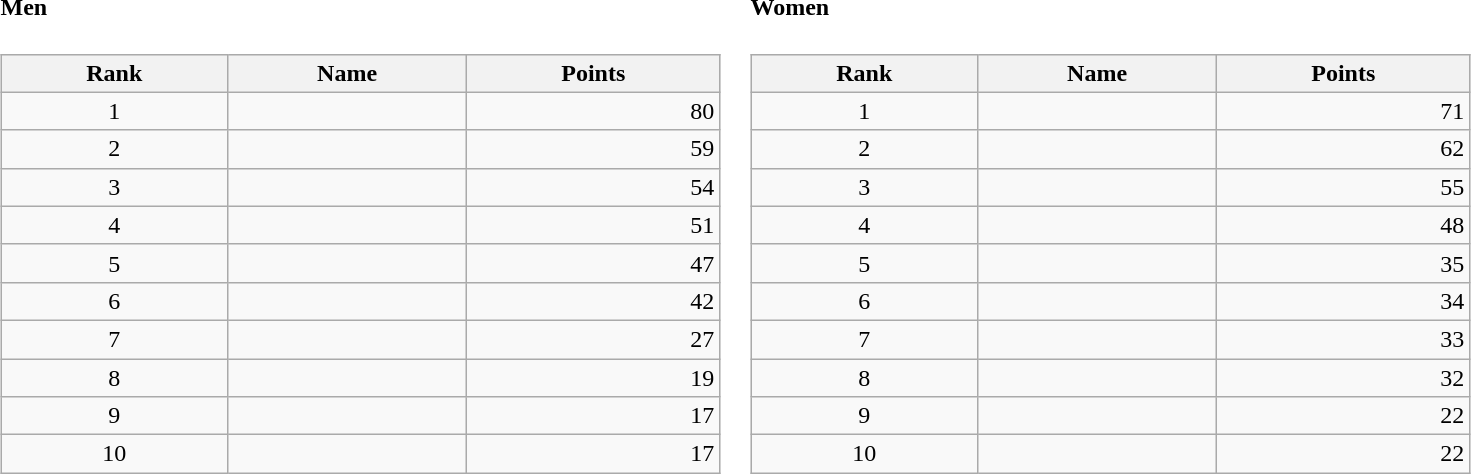<table border="0">
<tr>
<td valign="top"><br><h4>Men</h4><table class="wikitable" style="width:30em;margin-bottom:0;">
<tr>
<th>Rank</th>
<th>Name</th>
<th>Points</th>
</tr>
<tr>
<td style="text-align:center;">1</td>
<td> </td>
<td align="right">80</td>
</tr>
<tr>
<td style="text-align:center;">2</td>
<td></td>
<td align="right">59</td>
</tr>
<tr>
<td style="text-align:center;">3</td>
<td></td>
<td align="right">54</td>
</tr>
<tr>
<td style="text-align:center;">4</td>
<td></td>
<td align="right">51</td>
</tr>
<tr>
<td style="text-align:center;">5</td>
<td> </td>
<td align="right">47</td>
</tr>
<tr>
<td style="text-align:center;">6</td>
<td></td>
<td align="right">42</td>
</tr>
<tr>
<td style="text-align:center;">7</td>
<td></td>
<td align="right">27</td>
</tr>
<tr>
<td style="text-align:center;">8</td>
<td></td>
<td align="right">19</td>
</tr>
<tr>
<td style="text-align:center;">9</td>
<td></td>
<td align="right">17</td>
</tr>
<tr>
<td style="text-align:center;">10</td>
<td></td>
<td align="right">17</td>
</tr>
</table>
</td>
<td valign="top"><br><h4>Women</h4><table class="wikitable" style="width:30em;margin-bottom:0;">
<tr>
<th>Rank</th>
<th>Name</th>
<th>Points</th>
</tr>
<tr>
<td style="text-align:center;">1</td>
<td> </td>
<td align="right">71</td>
</tr>
<tr>
<td style="text-align:center;">2</td>
<td> </td>
<td align="right">62</td>
</tr>
<tr>
<td style="text-align:center;">3</td>
<td></td>
<td align="right">55</td>
</tr>
<tr>
<td style="text-align:center;">4</td>
<td></td>
<td align="right">48</td>
</tr>
<tr>
<td style="text-align:center;">5</td>
<td></td>
<td align="right">35</td>
</tr>
<tr>
<td style="text-align:center;">6</td>
<td></td>
<td align="right">34</td>
</tr>
<tr>
<td style="text-align:center;">7</td>
<td></td>
<td align="right">33</td>
</tr>
<tr>
<td style="text-align:center;">8</td>
<td></td>
<td align="right">32</td>
</tr>
<tr>
<td style="text-align:center;">9</td>
<td></td>
<td align="right">22</td>
</tr>
<tr>
<td style="text-align:center;">10</td>
<td></td>
<td align="right">22</td>
</tr>
</table>
</td>
</tr>
</table>
